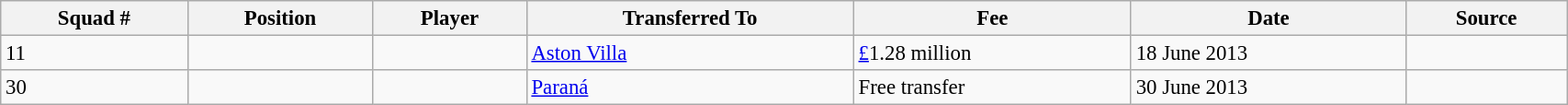<table class="wikitable sortable" style="width:90%; text-align:center; font-size:95%; text-align:left;">
<tr>
<th>Squad #</th>
<th>Position</th>
<th>Player</th>
<th>Transferred To</th>
<th>Fee</th>
<th>Date</th>
<th>Source</th>
</tr>
<tr>
<td>11</td>
<td></td>
<td></td>
<td> <a href='#'>Aston Villa</a></td>
<td><a href='#'>£</a>1.28 million</td>
<td>18 June 2013</td>
<td></td>
</tr>
<tr>
<td>30</td>
<td></td>
<td></td>
<td> <a href='#'>Paraná</a></td>
<td>Free transfer</td>
<td>30 June 2013</td>
<td></td>
</tr>
</table>
